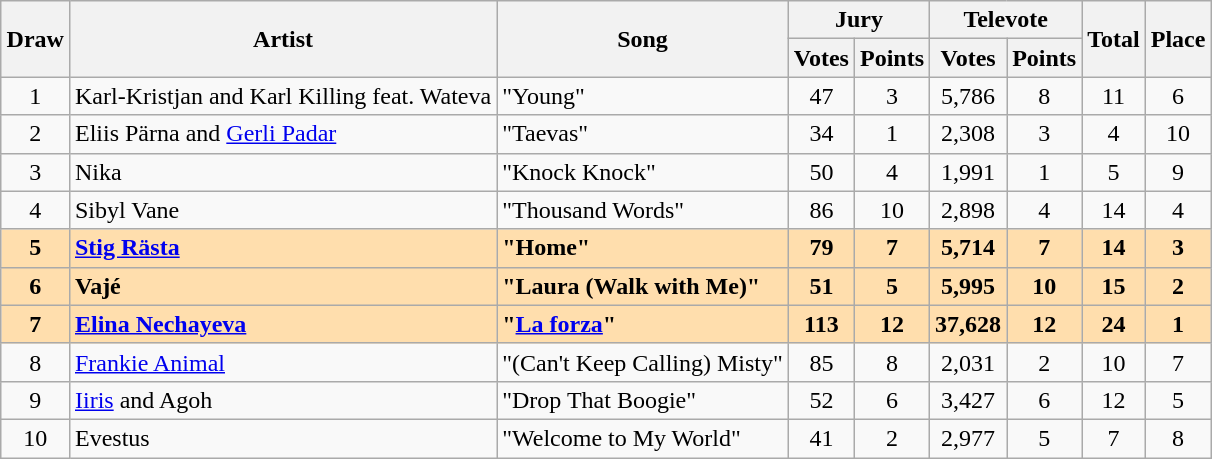<table class="sortable wikitable" style="margin: 1em auto 1em auto; text-align:center;">
<tr>
<th rowspan="2">Draw</th>
<th rowspan="2">Artist</th>
<th rowspan="2">Song</th>
<th colspan="2">Jury</th>
<th colspan="2">Televote</th>
<th rowspan="2">Total</th>
<th rowspan="2">Place</th>
</tr>
<tr>
<th>Votes</th>
<th>Points</th>
<th>Votes</th>
<th>Points</th>
</tr>
<tr>
<td>1</td>
<td align="left">Karl-Kristjan and Karl Killing feat. Wateva</td>
<td align="left">"Young"</td>
<td>47</td>
<td>3</td>
<td>5,786</td>
<td>8</td>
<td>11</td>
<td>6</td>
</tr>
<tr>
<td>2</td>
<td align="left">Eliis Pärna and <a href='#'>Gerli Padar</a></td>
<td align="left">"Taevas"</td>
<td>34</td>
<td>1</td>
<td>2,308</td>
<td>3</td>
<td>4</td>
<td>10</td>
</tr>
<tr>
<td>3</td>
<td align="left">Nika</td>
<td align="left">"Knock Knock"</td>
<td>50</td>
<td>4</td>
<td>1,991</td>
<td>1</td>
<td>5</td>
<td>9</td>
</tr>
<tr>
<td>4</td>
<td align="left">Sibyl Vane</td>
<td align="left">"Thousand Words"</td>
<td>86</td>
<td>10</td>
<td>2,898</td>
<td>4</td>
<td>14</td>
<td>4</td>
</tr>
<tr style="font-weight:bold; background:navajowhite;">
<td>5</td>
<td align="left"><a href='#'>Stig Rästa</a></td>
<td align="left">"Home"</td>
<td>79</td>
<td>7</td>
<td>5,714</td>
<td>7</td>
<td>14</td>
<td>3</td>
</tr>
<tr style="font-weight:bold; background:navajowhite;">
<td>6</td>
<td align="left">Vajé</td>
<td align="left">"Laura (Walk with Me)"</td>
<td>51</td>
<td>5</td>
<td>5,995</td>
<td>10</td>
<td>15</td>
<td>2</td>
</tr>
<tr style="font-weight:bold; background:navajowhite;">
<td>7</td>
<td align="left"><a href='#'>Elina Nechayeva</a></td>
<td align="left">"<a href='#'>La forza</a>"</td>
<td>113</td>
<td>12</td>
<td>37,628</td>
<td>12</td>
<td>24</td>
<td>1</td>
</tr>
<tr>
<td>8</td>
<td align="left"><a href='#'>Frankie Animal</a></td>
<td align="left">"(Can't Keep Calling) Misty"</td>
<td>85</td>
<td>8</td>
<td>2,031</td>
<td>2</td>
<td>10</td>
<td>7</td>
</tr>
<tr>
<td>9</td>
<td align="left"><a href='#'>Iiris</a> and Agoh</td>
<td align="left">"Drop That Boogie"</td>
<td>52</td>
<td>6</td>
<td>3,427</td>
<td>6</td>
<td>12</td>
<td>5</td>
</tr>
<tr>
<td>10</td>
<td align="left">Evestus</td>
<td align="left">"Welcome to My World"</td>
<td>41</td>
<td>2</td>
<td>2,977</td>
<td>5</td>
<td>7</td>
<td>8</td>
</tr>
</table>
